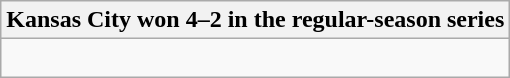<table class="wikitable collapsible collapsed">
<tr>
<th>Kansas City won 4–2 in the regular-season series</th>
</tr>
<tr>
<td><br>




</td>
</tr>
</table>
